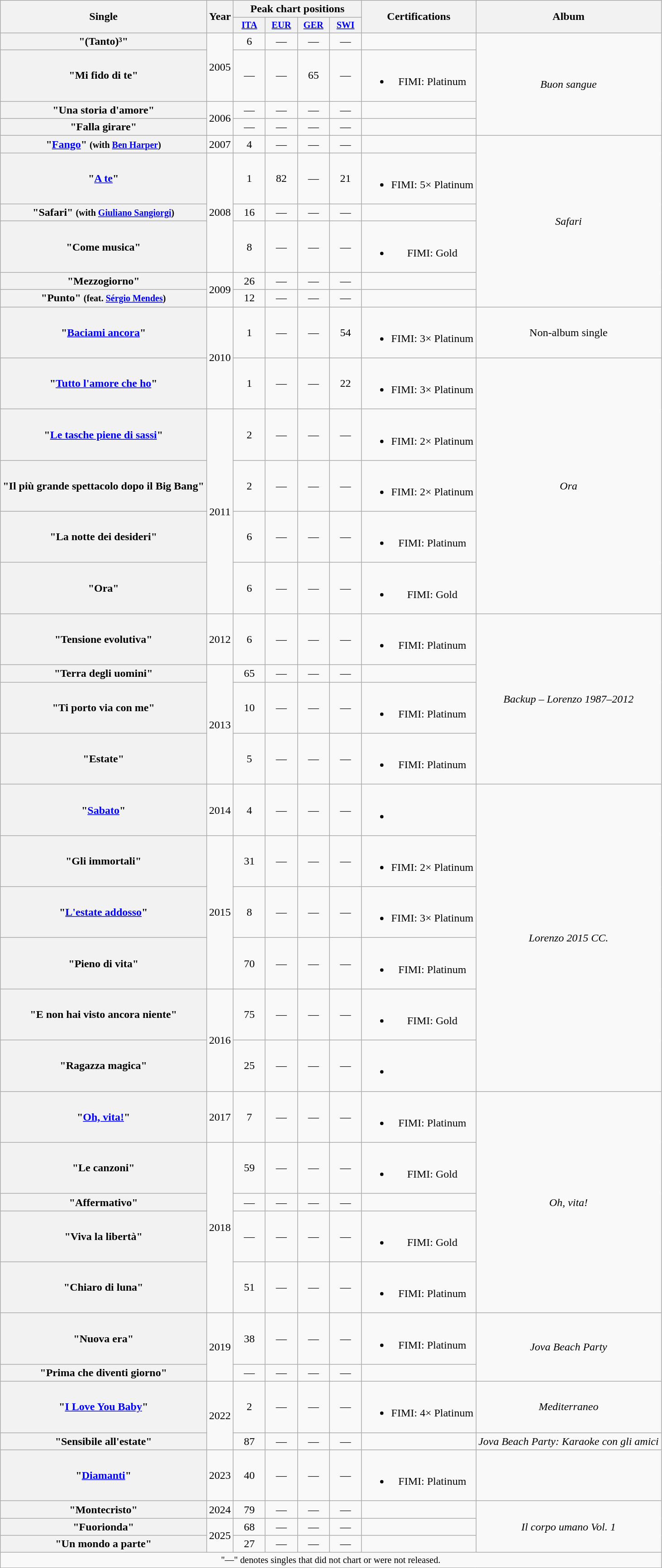<table class="wikitable plainrowheaders" style="text-align:center;" border="1">
<tr>
<th scope="col" rowspan="2">Single</th>
<th scope="col" rowspan="2">Year</th>
<th scope="col" colspan="4">Peak chart positions</th>
<th scope="col" rowspan="2">Certifications</th>
<th scope="col" rowspan="2">Album</th>
</tr>
<tr>
<th scope="col" style="width:3em;font-size:85%;"><a href='#'>ITA</a><br></th>
<th scope="col" style="width:3em;font-size:85%;"><a href='#'>EUR</a><br></th>
<th scope="col" style="width:3em;font-size:85%;"><a href='#'>GER</a><br></th>
<th scope="col" style="width:3em;font-size:85%;"><a href='#'>SWI</a><br></th>
</tr>
<tr>
<th scope="row">"(Tanto)³"</th>
<td rowspan="2">2005</td>
<td>6</td>
<td>—</td>
<td>—</td>
<td>—</td>
<td></td>
<td rowspan="4"><em>Buon sangue</em></td>
</tr>
<tr>
<th scope="row">"Mi fido di te"</th>
<td>—</td>
<td>—</td>
<td>65</td>
<td>—</td>
<td><br><ul><li>FIMI: Platinum</li></ul></td>
</tr>
<tr>
<th scope="row">"Una storia d'amore"</th>
<td rowspan="2">2006</td>
<td>—</td>
<td>—</td>
<td>—</td>
<td>—</td>
<td></td>
</tr>
<tr>
<th scope="row">"Falla girare"</th>
<td>—</td>
<td>—</td>
<td>—</td>
<td>—</td>
<td></td>
</tr>
<tr>
<th scope="row">"<a href='#'>Fango</a>" <small>(with <a href='#'>Ben Harper</a>)</small></th>
<td>2007</td>
<td>4</td>
<td>—</td>
<td>—</td>
<td>—</td>
<td></td>
<td rowspan="6"><em>Safari</em></td>
</tr>
<tr>
<th scope="row">"<a href='#'>A te</a>"</th>
<td rowspan="3">2008</td>
<td>1</td>
<td>82</td>
<td>—</td>
<td>21</td>
<td><br><ul><li>FIMI: 5× Platinum</li></ul></td>
</tr>
<tr>
<th scope="row">"Safari" <small>(with <a href='#'>Giuliano Sangiorgi</a>)</small></th>
<td>16</td>
<td>—</td>
<td>—</td>
<td>—</td>
<td></td>
</tr>
<tr>
<th scope="row">"Come musica"</th>
<td>8</td>
<td>—</td>
<td>—</td>
<td>—</td>
<td><br><ul><li>FIMI: Gold</li></ul></td>
</tr>
<tr>
<th scope="row">"Mezzogiorno"</th>
<td rowspan="2">2009</td>
<td>26</td>
<td>—</td>
<td>—</td>
<td>—</td>
<td></td>
</tr>
<tr>
<th scope="row">"Punto" <small>(feat. <a href='#'>Sérgio Mendes</a>)</small></th>
<td>12</td>
<td>—</td>
<td>—</td>
<td>—</td>
<td></td>
</tr>
<tr>
<th scope="row">"<a href='#'>Baciami ancora</a>"</th>
<td rowspan="2">2010</td>
<td>1</td>
<td>—</td>
<td>—</td>
<td>54</td>
<td><br><ul><li>FIMI: 3× Platinum</li></ul></td>
<td>Non-album single</td>
</tr>
<tr>
<th scope="row">"<a href='#'>Tutto l'amore che ho</a>"</th>
<td>1</td>
<td>—</td>
<td>—</td>
<td>22</td>
<td><br><ul><li>FIMI: 3× Platinum</li></ul></td>
<td rowspan="5"><em>Ora</em></td>
</tr>
<tr>
<th scope="row">"<a href='#'>Le tasche piene di sassi</a>"</th>
<td rowspan="4">2011</td>
<td>2</td>
<td>—</td>
<td>—</td>
<td>—</td>
<td><br><ul><li>FIMI: 2× Platinum</li></ul></td>
</tr>
<tr>
<th scope="row">"Il più grande spettacolo dopo il Big Bang"</th>
<td>2</td>
<td>—</td>
<td>—</td>
<td>—</td>
<td><br><ul><li>FIMI: 2× Platinum</li></ul></td>
</tr>
<tr>
<th scope="row">"La notte dei desideri"</th>
<td>6</td>
<td>—</td>
<td>—</td>
<td>—</td>
<td><br><ul><li>FIMI: Platinum</li></ul></td>
</tr>
<tr>
<th scope="row">"Ora"</th>
<td>6</td>
<td>—</td>
<td>—</td>
<td>—</td>
<td><br><ul><li>FIMI: Gold</li></ul></td>
</tr>
<tr>
<th scope="row">"Tensione evolutiva"</th>
<td>2012</td>
<td>6</td>
<td>—</td>
<td>—</td>
<td>—</td>
<td><br><ul><li>FIMI: Platinum</li></ul></td>
<td rowspan="4"><em>Backup – Lorenzo 1987–2012</em></td>
</tr>
<tr>
<th scope="row">"Terra degli uomini"</th>
<td rowspan="3">2013</td>
<td>65</td>
<td>—</td>
<td>—</td>
<td>—</td>
<td></td>
</tr>
<tr>
<th scope="row">"Ti porto via con me"</th>
<td>10</td>
<td>—</td>
<td>—</td>
<td>—</td>
<td><br><ul><li>FIMI: Platinum</li></ul></td>
</tr>
<tr>
<th scope="row">"Estate"</th>
<td>5</td>
<td>—</td>
<td>—</td>
<td>—</td>
<td><br><ul><li>FIMI: Platinum</li></ul></td>
</tr>
<tr>
<th scope="row">"<a href='#'>Sabato</a>"</th>
<td>2014</td>
<td>4</td>
<td>—</td>
<td>—</td>
<td>—</td>
<td><br><ul><li></li></ul></td>
<td rowspan="6"><em>Lorenzo 2015 CC.</em></td>
</tr>
<tr>
<th scope="row">"Gli immortali"</th>
<td rowspan="3">2015</td>
<td>31</td>
<td>—</td>
<td>—</td>
<td>—</td>
<td><br><ul><li>FIMI: 2× Platinum</li></ul></td>
</tr>
<tr>
<th scope="row">"<a href='#'>L'estate addosso</a>"</th>
<td>8</td>
<td>—</td>
<td>—</td>
<td>—</td>
<td><br><ul><li>FIMI: 3× Platinum</li></ul></td>
</tr>
<tr>
<th scope="row">"Pieno di vita"</th>
<td>70</td>
<td>—</td>
<td>—</td>
<td>—</td>
<td><br><ul><li>FIMI: Platinum</li></ul></td>
</tr>
<tr>
<th scope="row">"E non hai visto ancora niente"</th>
<td rowspan="2">2016</td>
<td>75</td>
<td>—</td>
<td>—</td>
<td>—</td>
<td><br><ul><li>FIMI: Gold</li></ul></td>
</tr>
<tr>
<th scope="row">"Ragazza magica"</th>
<td>25</td>
<td>—</td>
<td>—</td>
<td>—</td>
<td><br><ul><li></li></ul></td>
</tr>
<tr>
<th scope="row">"<a href='#'>Oh, vita!</a>"</th>
<td>2017</td>
<td>7</td>
<td>—</td>
<td>—</td>
<td>—</td>
<td><br><ul><li>FIMI: Platinum</li></ul></td>
<td rowspan="5"><em>Oh, vita!</em></td>
</tr>
<tr>
<th scope="row">"Le canzoni"</th>
<td rowspan="4">2018</td>
<td>59</td>
<td>—</td>
<td>—</td>
<td>—</td>
<td><br><ul><li>FIMI: Gold</li></ul></td>
</tr>
<tr>
<th scope="row">"Affermativo"</th>
<td>—</td>
<td>—</td>
<td>—</td>
<td>—</td>
<td></td>
</tr>
<tr>
<th scope="row">"Viva la libertà"</th>
<td>—</td>
<td>—</td>
<td>—</td>
<td>—</td>
<td><br><ul><li>FIMI: Gold</li></ul></td>
</tr>
<tr>
<th scope="row">"Chiaro di luna"</th>
<td>51</td>
<td>—</td>
<td>—</td>
<td>—</td>
<td><br><ul><li>FIMI: Platinum</li></ul></td>
</tr>
<tr>
<th scope="row">"Nuova era"</th>
<td rowspan="2">2019</td>
<td>38</td>
<td>—</td>
<td>—</td>
<td>—</td>
<td><br><ul><li>FIMI: Platinum</li></ul></td>
<td rowspan="2"><em>Jova Beach Party</em></td>
</tr>
<tr>
<th scope="row">"Prima che diventi giorno"</th>
<td>—</td>
<td>—</td>
<td>—</td>
<td>—</td>
<td></td>
</tr>
<tr>
<th scope="row">"<a href='#'>I Love You Baby</a>"<br></th>
<td rowspan="2">2022</td>
<td>2</td>
<td>—</td>
<td>—</td>
<td>—</td>
<td><br><ul><li>FIMI: 4× Platinum</li></ul></td>
<td><em>Mediterraneo</em></td>
</tr>
<tr>
<th scope="row">"Sensibile all'estate"<br></th>
<td>87<br></td>
<td>—</td>
<td>—</td>
<td>—</td>
<td></td>
<td><em>Jova Beach Party: Karaoke con gli amici</em></td>
</tr>
<tr>
<th scope="row">"<a href='#'>Diamanti</a>"<br></th>
<td>2023</td>
<td>40</td>
<td>—</td>
<td>—</td>
<td>—</td>
<td><br><ul><li>FIMI: Platinum</li></ul></td>
<td></td>
</tr>
<tr>
<th scope="row">"Montecristo"</th>
<td>2024</td>
<td>79<br></td>
<td>—</td>
<td>—</td>
<td>—</td>
<td></td>
<td rowspan="3"><em>Il corpo umano Vol. 1</em></td>
</tr>
<tr>
<th scope="row">"Fuorionda"</th>
<td rowspan="2">2025</td>
<td>68<br></td>
<td>—</td>
<td>—</td>
<td>—</td>
<td></td>
</tr>
<tr>
<th scope="row">"Un mondo a parte"</th>
<td>27<br></td>
<td>—</td>
<td>—</td>
<td>—</td>
<td></td>
</tr>
<tr>
<td align="center" colspan="30" style="font-size:85%">"—" denotes singles that did not chart or were not released.</td>
</tr>
</table>
